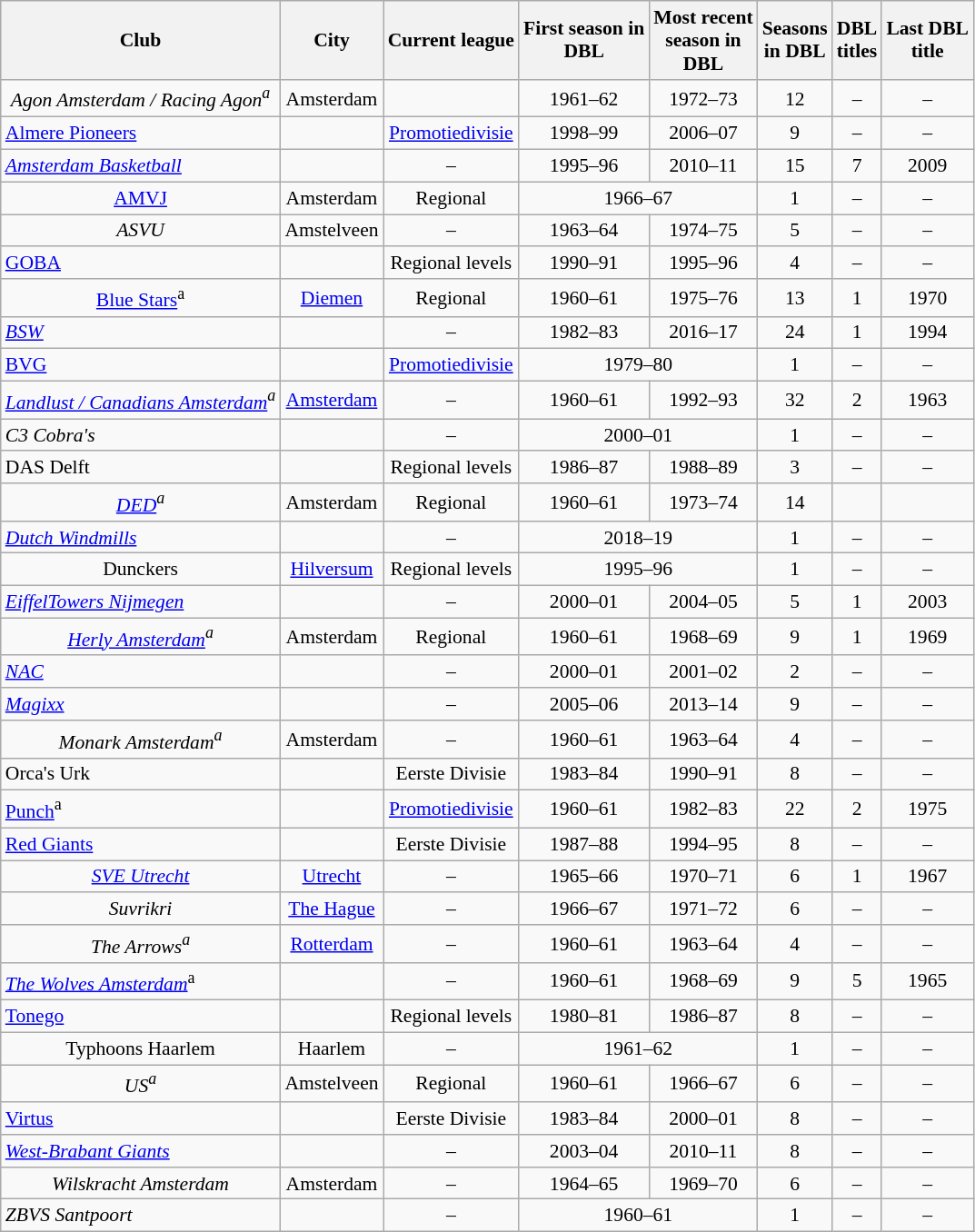<table class="wikitable sortable" style="text-align:center;font-size:90%;">
<tr>
<th>Club</th>
<th>City</th>
<th>Current league</th>
<th>First season in<br>DBL</th>
<th>Most recent<br>season in<br>DBL</th>
<th>Seasons<br>in DBL</th>
<th>DBL<br>titles</th>
<th>Last DBL <br> title</th>
</tr>
<tr>
<td><em>Agon Amsterdam / Racing Agon<sup>a</sup></em></td>
<td>Amsterdam</td>
<td></td>
<td>1961–62</td>
<td>1972–73</td>
<td>12</td>
<td>–</td>
<td>–</td>
</tr>
<tr>
<td style="text-align:left"><a href='#'>Almere Pioneers</a></td>
<td></td>
<td><a href='#'>Promotiedivisie</a></td>
<td>1998–99</td>
<td>2006–07</td>
<td>9</td>
<td>–</td>
<td>–</td>
</tr>
<tr>
<td style="text-align:left"><em><a href='#'>Amsterdam Basketball</a></em></td>
<td></td>
<td>–</td>
<td>1995–96</td>
<td>2010–11</td>
<td>15</td>
<td>7</td>
<td>2009</td>
</tr>
<tr>
<td><a href='#'>AMVJ</a></td>
<td>Amsterdam</td>
<td>Regional</td>
<td colspan="2">1966–67</td>
<td>1</td>
<td>–</td>
<td>–</td>
</tr>
<tr>
<td><em>ASVU</em></td>
<td>Amstelveen</td>
<td>–</td>
<td>1963–64</td>
<td>1974–75</td>
<td>5</td>
<td>–</td>
<td>–</td>
</tr>
<tr>
<td style="text-align:left"><a href='#'>GOBA</a></td>
<td></td>
<td>Regional levels</td>
<td>1990–91</td>
<td>1995–96</td>
<td>4</td>
<td>–</td>
<td>–</td>
</tr>
<tr>
<td><a href='#'>Blue Stars</a><sup>a</sup></td>
<td><a href='#'>Diemen</a></td>
<td>Regional</td>
<td>1960–61</td>
<td>1975–76</td>
<td>13</td>
<td>1</td>
<td>1970</td>
</tr>
<tr>
<td style="text-align:left"><em><a href='#'>BSW</a></em></td>
<td></td>
<td>–</td>
<td>1982–83</td>
<td>2016–17</td>
<td>24</td>
<td>1</td>
<td>1994</td>
</tr>
<tr>
<td style="text-align:left"><a href='#'>BVG</a></td>
<td></td>
<td><a href='#'>Promotiedivisie</a></td>
<td colspan="2">1979–80</td>
<td>1</td>
<td>–</td>
<td>–</td>
</tr>
<tr>
<td><em><a href='#'>Landlust / Canadians Amsterdam</a><sup>a</sup></em></td>
<td><a href='#'>Amsterdam</a></td>
<td>–</td>
<td>1960–61</td>
<td>1992–93</td>
<td>32</td>
<td>2</td>
<td>1963</td>
</tr>
<tr>
<td style="text-align:left"><em>C3 Cobra's</em></td>
<td></td>
<td>–</td>
<td colspan="2">2000–01</td>
<td>1</td>
<td>–</td>
<td>–</td>
</tr>
<tr>
<td style="text-align:left">DAS Delft</td>
<td></td>
<td>Regional levels</td>
<td>1986–87</td>
<td>1988–89</td>
<td>3</td>
<td>–</td>
<td>–</td>
</tr>
<tr>
<td><em><a href='#'>DED</a><sup>a</sup></em></td>
<td>Amsterdam</td>
<td>Regional</td>
<td>1960–61</td>
<td>1973–74</td>
<td>14</td>
<td></td>
<td></td>
</tr>
<tr>
<td style="text-align:left"><em><a href='#'>Dutch Windmills</a></em></td>
<td></td>
<td>–</td>
<td colspan="2">2018–19</td>
<td>1</td>
<td>–</td>
<td>–</td>
</tr>
<tr>
<td>Dunckers</td>
<td><a href='#'>Hilversum</a></td>
<td>Regional levels</td>
<td colspan="2">1995–96</td>
<td>1</td>
<td>–</td>
<td>–</td>
</tr>
<tr>
<td style="text-align:left"><em><a href='#'>EiffelTowers Nijmegen</a></em></td>
<td></td>
<td>–</td>
<td>2000–01</td>
<td>2004–05</td>
<td>5</td>
<td>1</td>
<td>2003</td>
</tr>
<tr>
<td><em><a href='#'>Herly Amsterdam</a><sup>a</sup></em></td>
<td>Amsterdam</td>
<td>Regional</td>
<td>1960–61</td>
<td>1968–69</td>
<td>9</td>
<td>1</td>
<td>1969</td>
</tr>
<tr>
<td style="text-align:left"><em><a href='#'>NAC</a></em></td>
<td></td>
<td>–</td>
<td>2000–01</td>
<td>2001–02</td>
<td>2</td>
<td>–</td>
<td>–</td>
</tr>
<tr>
<td style="text-align:left"><em><a href='#'>Magixx</a></em></td>
<td></td>
<td>–</td>
<td>2005–06</td>
<td>2013–14</td>
<td>9</td>
<td>–</td>
<td>–</td>
</tr>
<tr>
<td><em>Monark Amsterdam<sup>a</sup></em></td>
<td>Amsterdam</td>
<td>–</td>
<td>1960–61</td>
<td>1963–64</td>
<td>4</td>
<td>–</td>
<td>–</td>
</tr>
<tr>
<td style="text-align:left">Orca's Urk</td>
<td></td>
<td>Eerste Divisie</td>
<td>1983–84</td>
<td>1990–91</td>
<td>8</td>
<td>–</td>
<td>–</td>
</tr>
<tr>
<td style="text-align:left"><a href='#'>Punch</a><sup>a</sup></td>
<td></td>
<td><a href='#'>Promotiedivisie</a></td>
<td>1960–61</td>
<td>1982–83</td>
<td>22</td>
<td>2</td>
<td>1975</td>
</tr>
<tr>
<td style="text-align:left"><a href='#'>Red Giants</a></td>
<td></td>
<td>Eerste Divisie</td>
<td>1987–88</td>
<td>1994–95</td>
<td>8</td>
<td>–</td>
<td>–</td>
</tr>
<tr>
<td><em><a href='#'>SVE Utrecht</a></em></td>
<td><a href='#'>Utrecht</a></td>
<td>–</td>
<td>1965–66</td>
<td>1970–71</td>
<td>6</td>
<td>1</td>
<td>1967</td>
</tr>
<tr>
<td><em>Suvrikri</em></td>
<td><a href='#'>The Hague</a></td>
<td>–</td>
<td>1966–67</td>
<td>1971–72</td>
<td>6</td>
<td>–</td>
<td>–</td>
</tr>
<tr>
<td><em>The Arrows<sup>a</sup></em></td>
<td><a href='#'>Rotterdam</a></td>
<td>–</td>
<td>1960–61</td>
<td>1963–64</td>
<td>4</td>
<td>–</td>
<td>–</td>
</tr>
<tr>
<td style="text-align:left"><em><a href='#'>The Wolves Amsterdam</a></em><sup>a</sup></td>
<td></td>
<td>–</td>
<td>1960–61</td>
<td>1968–69</td>
<td>9</td>
<td>5</td>
<td>1965</td>
</tr>
<tr>
<td style="text-align:left"><a href='#'>Tonego</a></td>
<td></td>
<td>Regional levels</td>
<td>1980–81</td>
<td>1986–87</td>
<td>8</td>
<td>–</td>
<td>–</td>
</tr>
<tr>
<td>Typhoons Haarlem</td>
<td>Haarlem</td>
<td>–</td>
<td colspan="2">1961–62</td>
<td>1</td>
<td>–</td>
<td>–</td>
</tr>
<tr>
<td><em>US<sup>a</sup></em></td>
<td>Amstelveen</td>
<td>Regional</td>
<td>1960–61</td>
<td>1966–67</td>
<td>6</td>
<td>–</td>
<td>–</td>
</tr>
<tr>
<td style="text-align:left"><a href='#'>Virtus</a></td>
<td></td>
<td>Eerste Divisie</td>
<td>1983–84</td>
<td>2000–01</td>
<td>8</td>
<td>–</td>
<td>–</td>
</tr>
<tr>
<td style="text-align:left"><em><a href='#'>West-Brabant Giants</a></em></td>
<td></td>
<td>–</td>
<td>2003–04</td>
<td>2010–11</td>
<td>8</td>
<td>–</td>
<td>–</td>
</tr>
<tr>
<td><em>Wilskracht Amsterdam</em></td>
<td>Amsterdam</td>
<td>–</td>
<td>1964–65</td>
<td>1969–70</td>
<td>6</td>
<td>–</td>
<td>–</td>
</tr>
<tr>
<td style="text-align:left"><em>ZBVS Santpoort</em></td>
<td></td>
<td>–</td>
<td colspan="2">1960–61</td>
<td>1</td>
<td>–</td>
<td>–</td>
</tr>
</table>
